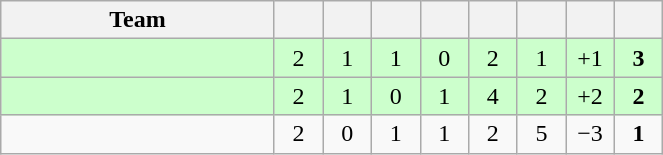<table class="wikitable" style="text-align:center">
<tr>
<th width=175>Team</th>
<th width=25></th>
<th width=25></th>
<th width=25></th>
<th width=25></th>
<th width=25></th>
<th width=25></th>
<th width=25></th>
<th width=25></th>
</tr>
<tr bgcolor=ccffcc>
<td style="text-align:left;"></td>
<td>2</td>
<td>1</td>
<td>1</td>
<td>0</td>
<td>2</td>
<td>1</td>
<td>+1</td>
<td><strong>3</strong></td>
</tr>
<tr bgcolor=ccffcc>
<td style="text-align:left;"></td>
<td>2</td>
<td>1</td>
<td>0</td>
<td>1</td>
<td>4</td>
<td>2</td>
<td>+2</td>
<td><strong>2</strong></td>
</tr>
<tr>
<td style="text-align:left;"></td>
<td>2</td>
<td>0</td>
<td>1</td>
<td>1</td>
<td>2</td>
<td>5</td>
<td>−3</td>
<td><strong>1</strong></td>
</tr>
</table>
